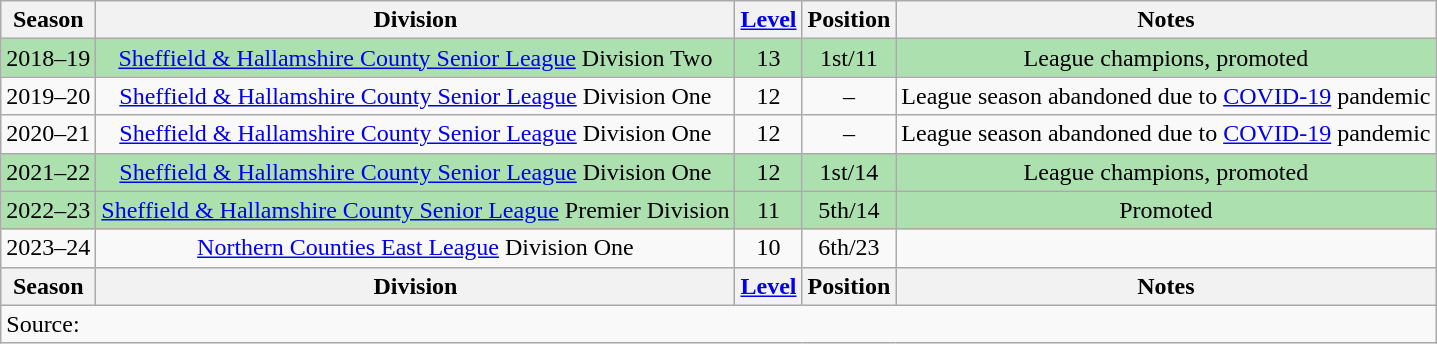<table class="wikitable collapsible collapsed" style=text-align:center>
<tr>
<th>Season</th>
<th>Division</th>
<th><a href='#'>Level</a></th>
<th>Position</th>
<th>Notes</th>
</tr>
<tr bgcolor="#ACE1AF">
<td>2018–19</td>
<td><a href='#'>Sheffield & Hallamshire County Senior League</a> Division Two</td>
<td>13</td>
<td>1st/11</td>
<td>League champions, promoted</td>
</tr>
<tr>
<td>2019–20</td>
<td><a href='#'>Sheffield & Hallamshire County Senior League</a> Division One</td>
<td>12</td>
<td>–</td>
<td>League season abandoned due to <a href='#'>COVID-19</a> pandemic</td>
</tr>
<tr>
<td>2020–21</td>
<td><a href='#'>Sheffield & Hallamshire County Senior League</a> Division One</td>
<td>12</td>
<td>–</td>
<td>League season abandoned due to <a href='#'>COVID-19</a> pandemic</td>
</tr>
<tr bgcolor="#ACE1AF">
<td>2021–22</td>
<td><a href='#'>Sheffield & Hallamshire County Senior League</a> Division One</td>
<td>12</td>
<td>1st/14</td>
<td>League champions, promoted</td>
</tr>
<tr bgcolor="#ACE1AF">
<td>2022–23</td>
<td><a href='#'>Sheffield & Hallamshire County Senior League</a> Premier Division</td>
<td>11</td>
<td>5th/14</td>
<td>Promoted</td>
</tr>
<tr>
<td>2023–24</td>
<td><a href='#'>Northern Counties East League</a> Division One</td>
<td>10</td>
<td>6th/23</td>
<td></td>
</tr>
<tr>
<th>Season</th>
<th>Division</th>
<th><a href='#'>Level</a></th>
<th>Position</th>
<th>Notes</th>
</tr>
<tr>
<td align=left colspan=7>Source: </td>
</tr>
</table>
